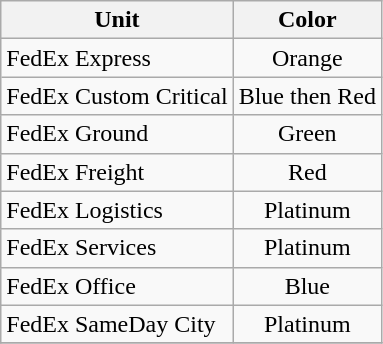<table class="wikitable floatright" style="text-align: center">
<tr>
<th>Unit</th>
<th>Color</th>
</tr>
<tr>
<td style="text-align: left; border-style: solid solid none solid;">FedEx Express</td>
<td>Orange</td>
</tr>
<tr>
<td style="text-align: left">FedEx Custom Critical</td>
<td>Blue then Red</td>
</tr>
<tr>
<td style="text-align: left">FedEx Ground</td>
<td>Green</td>
</tr>
<tr>
<td style="text-align: left">FedEx Freight</td>
<td>Red</td>
</tr>
<tr>
<td style="text-align: left">FedEx Logistics</td>
<td>Platinum</td>
</tr>
<tr>
<td style="text-align: left">FedEx Services</td>
<td>Platinum</td>
</tr>
<tr>
<td style="text-align: left">FedEx Office</td>
<td>Blue</td>
</tr>
<tr>
<td style="text-align: left">FedEx SameDay City</td>
<td>Platinum</td>
</tr>
<tr>
</tr>
</table>
